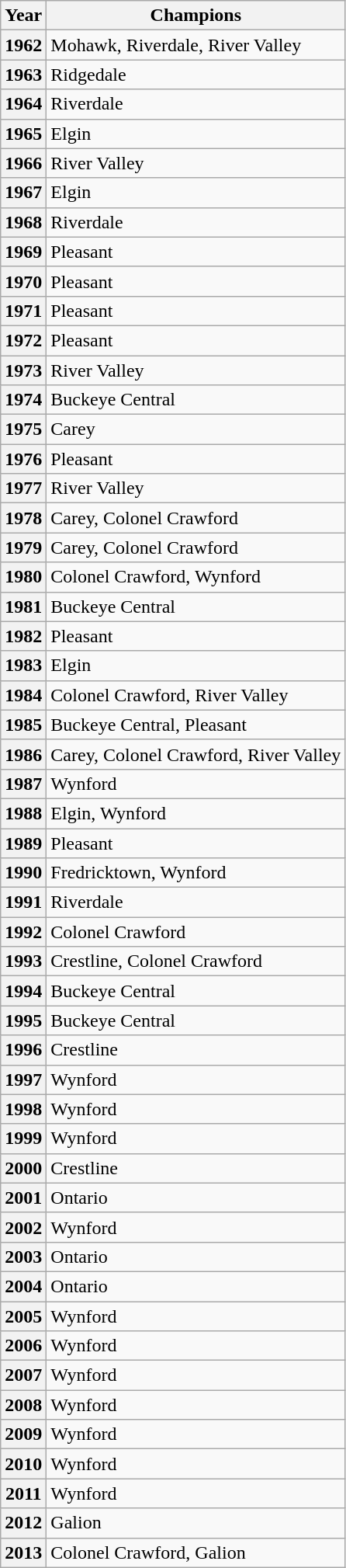<table class="wikitable">
<tr>
<th>Year</th>
<th>Champions</th>
</tr>
<tr align="left">
<th>1962</th>
<td>Mohawk, Riverdale, River Valley</td>
</tr>
<tr align="left">
<th>1963</th>
<td>Ridgedale</td>
</tr>
<tr align="left">
<th>1964</th>
<td>Riverdale</td>
</tr>
<tr align="left">
<th>1965</th>
<td>Elgin</td>
</tr>
<tr align="left">
<th>1966</th>
<td>River Valley</td>
</tr>
<tr align="left">
<th>1967</th>
<td>Elgin</td>
</tr>
<tr align="left">
<th>1968</th>
<td>Riverdale</td>
</tr>
<tr align="left">
<th>1969</th>
<td>Pleasant</td>
</tr>
<tr align="left">
<th>1970</th>
<td>Pleasant</td>
</tr>
<tr align="left">
<th>1971</th>
<td>Pleasant</td>
</tr>
<tr align="left">
<th>1972</th>
<td>Pleasant</td>
</tr>
<tr align="left">
<th>1973</th>
<td>River Valley</td>
</tr>
<tr align="left">
<th>1974</th>
<td>Buckeye Central</td>
</tr>
<tr align="left">
<th>1975</th>
<td>Carey</td>
</tr>
<tr align="left">
<th>1976</th>
<td>Pleasant</td>
</tr>
<tr align="left">
<th>1977</th>
<td>River Valley</td>
</tr>
<tr align="left">
<th>1978</th>
<td>Carey, Colonel Crawford</td>
</tr>
<tr align="left">
<th>1979</th>
<td>Carey, Colonel Crawford</td>
</tr>
<tr align="left">
<th>1980</th>
<td>Colonel Crawford, Wynford</td>
</tr>
<tr align="left">
<th>1981</th>
<td>Buckeye Central</td>
</tr>
<tr align="left">
<th>1982</th>
<td>Pleasant</td>
</tr>
<tr align="left">
<th>1983</th>
<td>Elgin</td>
</tr>
<tr align="left">
<th>1984</th>
<td>Colonel Crawford, River Valley</td>
</tr>
<tr align="left">
<th>1985</th>
<td>Buckeye Central, Pleasant</td>
</tr>
<tr align="left">
<th>1986</th>
<td>Carey, Colonel Crawford, River Valley</td>
</tr>
<tr align="left">
<th>1987</th>
<td>Wynford</td>
</tr>
<tr align="left">
<th>1988</th>
<td>Elgin, Wynford</td>
</tr>
<tr align="left">
<th>1989</th>
<td>Pleasant</td>
</tr>
<tr align="left">
<th>1990</th>
<td>Fredricktown, Wynford</td>
</tr>
<tr align="left">
<th>1991</th>
<td>Riverdale</td>
</tr>
<tr align="left">
<th>1992</th>
<td>Colonel Crawford</td>
</tr>
<tr align="left">
<th>1993</th>
<td>Crestline, Colonel Crawford</td>
</tr>
<tr align="left">
<th>1994</th>
<td>Buckeye Central</td>
</tr>
<tr align="left">
<th>1995</th>
<td>Buckeye Central</td>
</tr>
<tr align="left">
<th>1996</th>
<td>Crestline</td>
</tr>
<tr align="left">
<th>1997</th>
<td>Wynford</td>
</tr>
<tr align="left">
<th>1998</th>
<td>Wynford</td>
</tr>
<tr align="left">
<th>1999</th>
<td>Wynford</td>
</tr>
<tr align="left">
<th>2000</th>
<td>Crestline</td>
</tr>
<tr align="left">
<th>2001</th>
<td>Ontario</td>
</tr>
<tr align="left">
<th>2002</th>
<td>Wynford</td>
</tr>
<tr align="left">
<th>2003</th>
<td>Ontario</td>
</tr>
<tr align="left">
<th>2004</th>
<td>Ontario</td>
</tr>
<tr align="left">
<th>2005</th>
<td>Wynford</td>
</tr>
<tr align="left">
<th>2006</th>
<td>Wynford</td>
</tr>
<tr align="left">
<th>2007</th>
<td>Wynford</td>
</tr>
<tr align="left">
<th>2008</th>
<td>Wynford</td>
</tr>
<tr align="left">
<th>2009</th>
<td>Wynford</td>
</tr>
<tr align="left">
<th>2010</th>
<td>Wynford</td>
</tr>
<tr align="left">
<th>2011</th>
<td>Wynford</td>
</tr>
<tr align="left">
<th>2012</th>
<td>Galion</td>
</tr>
<tr align="left">
<th>2013</th>
<td>Colonel Crawford, Galion</td>
</tr>
</table>
